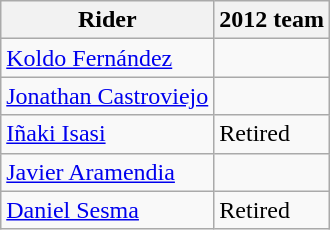<table class="wikitable">
<tr>
<th>Rider</th>
<th>2012 team</th>
</tr>
<tr>
<td><a href='#'>Koldo Fernández</a></td>
<td></td>
</tr>
<tr>
<td><a href='#'>Jonathan Castroviejo</a></td>
<td></td>
</tr>
<tr>
<td><a href='#'>Iñaki Isasi</a></td>
<td>Retired</td>
</tr>
<tr>
<td><a href='#'>Javier Aramendia</a></td>
<td></td>
</tr>
<tr>
<td><a href='#'>Daniel Sesma</a></td>
<td>Retired</td>
</tr>
</table>
